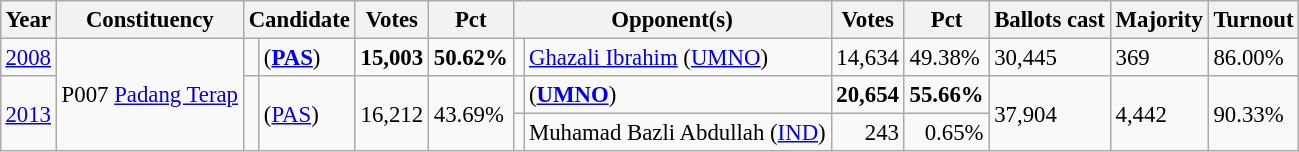<table class="wikitable" style="margin:0.5em ; font-size:95%">
<tr>
<th>Year</th>
<th>Constituency</th>
<th colspan=2>Candidate</th>
<th>Votes</th>
<th>Pct</th>
<th colspan=2>Opponent(s)</th>
<th>Votes</th>
<th>Pct</th>
<th>Ballots cast</th>
<th>Majority</th>
<th>Turnout</th>
</tr>
<tr>
<td><a href='#'>2008</a></td>
<td rowspan=3>P007 <a href='#'>Padang Terap</a></td>
<td></td>
<td> (<a href='#'><strong>PAS</strong></a>)</td>
<td align="right"><strong>15,003</strong></td>
<td><strong>50.62%</strong></td>
<td></td>
<td><a href='#'>Ghazali Ibrahim</a> (<a href='#'>UMNO</a>)</td>
<td align="right">14,634</td>
<td>49.38%</td>
<td>30,445</td>
<td>369</td>
<td>86.00%</td>
</tr>
<tr>
<td rowspan=2><a href='#'>2013</a></td>
<td rowspan=2 ></td>
<td rowspan=2> (<a href='#'>PAS</a>)</td>
<td rowspan=2 align="right">16,212</td>
<td rowspan=2>43.69%</td>
<td></td>
<td> (<a href='#'><strong>UMNO</strong></a>)</td>
<td align="right"><strong>20,654</strong></td>
<td><strong>55.66%</strong></td>
<td rowspan=2>37,904</td>
<td rowspan=2>4,442</td>
<td rowspan=2>90.33%</td>
</tr>
<tr>
<td></td>
<td>Muhamad Bazli Abdullah (<a href='#'>IND</a>)</td>
<td align=right>243</td>
<td align=right>0.65%</td>
</tr>
</table>
